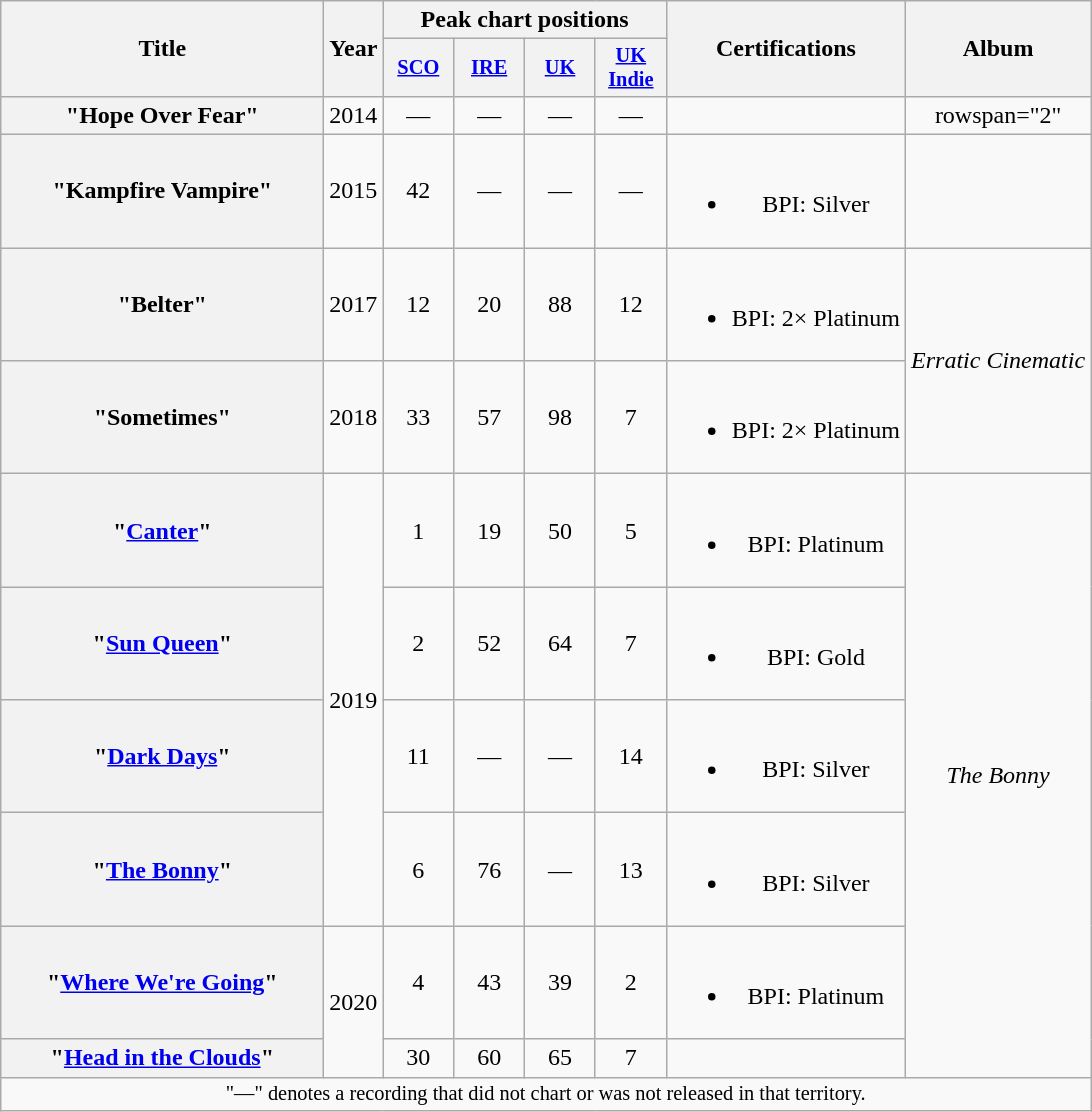<table class="wikitable plainrowheaders" style="text-align:center">
<tr>
<th scope="col" rowspan="2" style="width:13em;">Title</th>
<th scope="col" rowspan="2" style="width:1em;">Year</th>
<th scope="col" colspan="4">Peak chart positions</th>
<th scope="col" rowspan="2">Certifications</th>
<th scope="col" rowspan="2">Album</th>
</tr>
<tr>
<th scope="col" style="width:3em;font-size:85%;"><a href='#'>SCO</a><br></th>
<th scope="col" style="width:3em;font-size:85%;"><a href='#'>IRE</a><br></th>
<th scope="col" style="width:3em;font-size:85%;"><a href='#'>UK</a><br></th>
<th scope="col" style="width:3em;font-size:85%;"><a href='#'>UK<br>Indie</a><br></th>
</tr>
<tr>
<th scope="row">"Hope Over Fear"</th>
<td>2014</td>
<td>—</td>
<td>—</td>
<td>—</td>
<td>—</td>
<td></td>
<td>rowspan="2" </td>
</tr>
<tr>
<th scope="row">"Kampfire Vampire"</th>
<td>2015</td>
<td>42</td>
<td>—</td>
<td>—</td>
<td>—</td>
<td><br><ul><li>BPI: Silver</li></ul></td>
</tr>
<tr>
<th scope="row">"Belter"</th>
<td>2017</td>
<td>12</td>
<td>20</td>
<td>88</td>
<td>12</td>
<td><br><ul><li>BPI: 2× Platinum</li></ul></td>
<td rowspan="2"><em>Erratic Cinematic</em></td>
</tr>
<tr>
<th scope="row">"Sometimes"</th>
<td>2018</td>
<td>33</td>
<td>57</td>
<td>98</td>
<td>7</td>
<td><br><ul><li>BPI: 2× Platinum</li></ul></td>
</tr>
<tr>
<th scope="row">"<a href='#'>Canter</a>"</th>
<td rowspan="4">2019</td>
<td>1</td>
<td>19</td>
<td>50</td>
<td>5</td>
<td><br><ul><li>BPI: Platinum</li></ul></td>
<td rowspan="6"><em>The Bonny</em></td>
</tr>
<tr>
<th scope="row">"<a href='#'>Sun Queen</a>"</th>
<td>2</td>
<td>52</td>
<td>64</td>
<td>7</td>
<td><br><ul><li>BPI: Gold</li></ul></td>
</tr>
<tr>
<th scope="row">"<a href='#'>Dark Days</a>"</th>
<td>11</td>
<td>—</td>
<td>—</td>
<td>14</td>
<td><br><ul><li>BPI: Silver</li></ul></td>
</tr>
<tr>
<th scope="row">"<a href='#'>The Bonny</a>"</th>
<td>6</td>
<td>76</td>
<td>—</td>
<td>13</td>
<td><br><ul><li>BPI: Silver</li></ul></td>
</tr>
<tr>
<th scope="row">"<a href='#'>Where We're Going</a>"</th>
<td rowspan="2">2020</td>
<td>4</td>
<td>43</td>
<td>39</td>
<td>2</td>
<td><br><ul><li>BPI: Platinum</li></ul></td>
</tr>
<tr>
<th scope="row">"<a href='#'>Head in the Clouds</a>"</th>
<td>30</td>
<td>60</td>
<td>65</td>
<td>7</td>
<td></td>
</tr>
<tr>
<td colspan="20" style="font-size:85%">"—" denotes a recording that did not chart or was not released in that territory.</td>
</tr>
</table>
